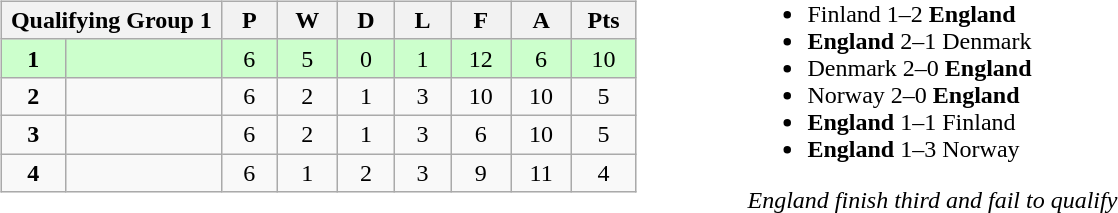<table>
<tr>
<td valign="top"  width="440"><br><table class="wikitable">
<tr>
<th colspan="2">Qualifying Group 1</th>
<th rowspan="1">P</th>
<th rowspan="1">W</th>
<th colspan="1">D</th>
<th colspan="1">L</th>
<th colspan="1">F</th>
<th colspan="1">A</th>
<th colspan="1">Pts</th>
</tr>
<tr align=center style="background:#ccffcc;">
<td width="50"><strong>1</strong></td>
<td width="150" align=left></td>
<td width="50">6</td>
<td width="50">5</td>
<td width="50">0</td>
<td width="50">1</td>
<td width="50">12</td>
<td width="50">6</td>
<td width="50">10</td>
</tr>
<tr align=center>
<td><strong>2</strong></td>
<td align=left></td>
<td>6</td>
<td>2</td>
<td>1</td>
<td>3</td>
<td>10</td>
<td>10</td>
<td>5</td>
</tr>
<tr align=center>
<td><strong>3</strong></td>
<td align=left><strong></strong></td>
<td>6</td>
<td>2</td>
<td>1</td>
<td>3</td>
<td>6</td>
<td>10</td>
<td>5</td>
</tr>
<tr align=center>
<td><strong>4</strong></td>
<td align=left></td>
<td>6</td>
<td>1</td>
<td>2</td>
<td>3</td>
<td>9</td>
<td>11</td>
<td>4</td>
</tr>
</table>
</td>
<td width="50"> </td>
<td valign="top"><br><ul><li>Finland 1–2 <strong>England</strong></li><li><strong>England</strong> 2–1 Denmark</li><li>Denmark 2–0 <strong>England</strong></li><li>Norway 2–0 <strong>England</strong></li><li><strong>England</strong> 1–1 Finland</li><li><strong>England</strong> 1–3 Norway</li></ul><em>England finish third and fail to qualify</em></td>
</tr>
</table>
